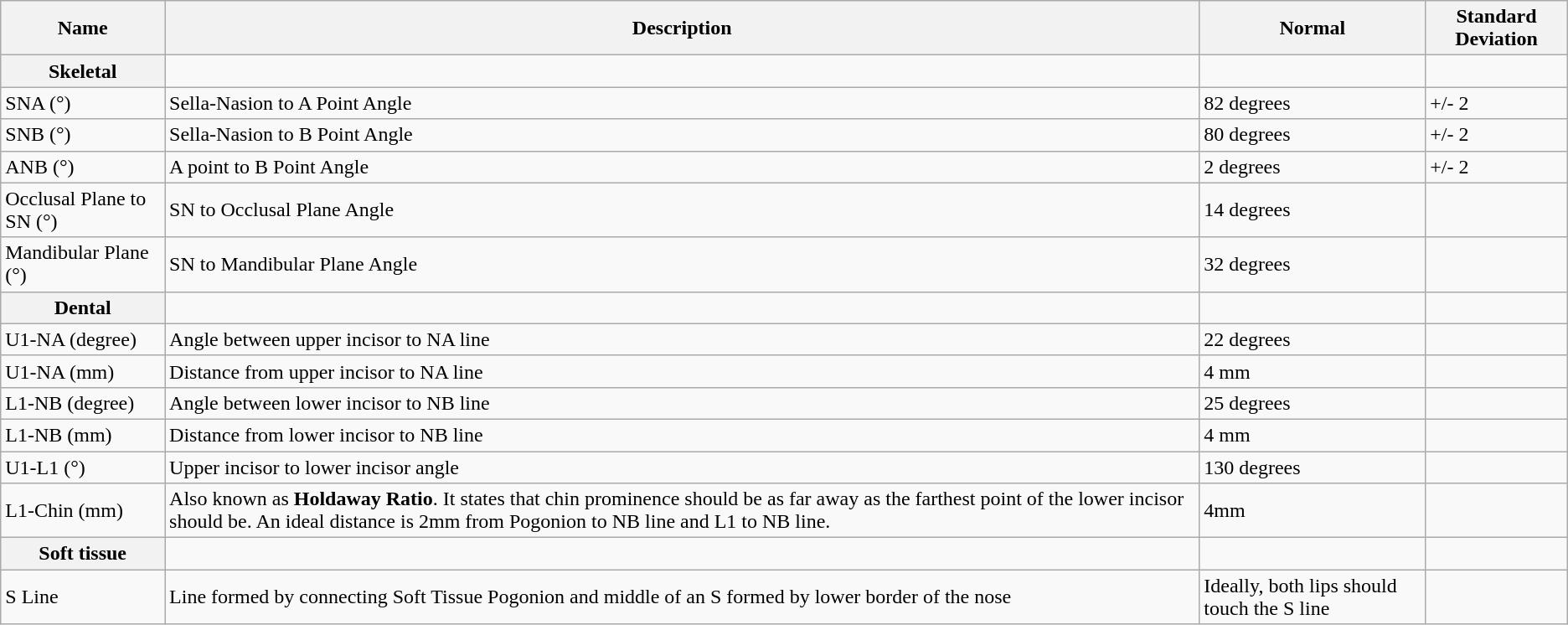<table class="wikitable">
<tr>
<th>Name</th>
<th>Description</th>
<th>Normal</th>
<th>Standard Deviation</th>
</tr>
<tr>
<th><strong>Skeletal</strong></th>
<td></td>
<td></td>
<td></td>
</tr>
<tr>
<td>SNA (°)</td>
<td>Sella-Nasion to A Point Angle</td>
<td>82 degrees</td>
<td>+/- 2</td>
</tr>
<tr>
<td>SNB (°)</td>
<td>Sella-Nasion to B Point Angle</td>
<td>80 degrees</td>
<td>+/- 2</td>
</tr>
<tr>
<td>ANB (°)</td>
<td>A point to B Point Angle</td>
<td>2 degrees</td>
<td>+/- 2</td>
</tr>
<tr>
<td>Occlusal Plane to SN (°)</td>
<td>SN to Occlusal Plane Angle</td>
<td>14 degrees</td>
<td></td>
</tr>
<tr>
<td>Mandibular Plane (°)</td>
<td>SN to Mandibular Plane Angle</td>
<td>32 degrees</td>
<td></td>
</tr>
<tr>
<th><strong>Dental</strong></th>
<td></td>
<td></td>
<td></td>
</tr>
<tr>
<td>U1-NA (degree)</td>
<td>Angle between upper incisor to NA line</td>
<td>22 degrees</td>
<td></td>
</tr>
<tr>
<td>U1-NA (mm)</td>
<td>Distance from upper incisor to NA line</td>
<td>4 mm</td>
<td></td>
</tr>
<tr>
<td>L1-NB (degree)</td>
<td>Angle between lower incisor to NB line</td>
<td>25 degrees</td>
<td></td>
</tr>
<tr>
<td>L1-NB (mm)</td>
<td>Distance from lower incisor to NB line</td>
<td>4 mm</td>
<td></td>
</tr>
<tr>
<td>U1-L1 (°)</td>
<td>Upper incisor to lower incisor angle</td>
<td>130 degrees</td>
<td></td>
</tr>
<tr>
<td>L1-Chin (mm)</td>
<td>Also known as <strong>Holdaway Ratio</strong>. It states that chin prominence should be as far away as the farthest point of the lower incisor should be. An ideal distance is 2mm from Pogonion to NB line and L1 to NB line.</td>
<td>4mm</td>
<td></td>
</tr>
<tr>
<th><strong>Soft tissue</strong></th>
<td></td>
<td></td>
<td></td>
</tr>
<tr>
<td>S Line</td>
<td>Line formed by connecting Soft Tissue Pogonion and middle of an S formed by lower border of the nose</td>
<td>Ideally, both lips should touch the S line</td>
<td></td>
</tr>
</table>
